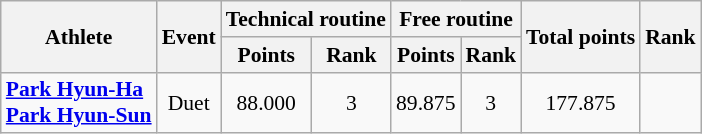<table class=wikitable style="font-size:90%; text-align:center">
<tr>
<th rowspan="2">Athlete</th>
<th rowspan="2">Event</th>
<th colspan="2">Technical routine</th>
<th colspan="2">Free routine</th>
<th rowspan="2">Total points</th>
<th rowspan="2">Rank</th>
</tr>
<tr>
<th>Points</th>
<th>Rank</th>
<th>Points</th>
<th>Rank</th>
</tr>
<tr>
<td align=left><strong><a href='#'>Park Hyun-Ha</a><br> <a href='#'>Park Hyun-Sun</a></strong></td>
<td>Duet</td>
<td>88.000</td>
<td>3</td>
<td>89.875</td>
<td>3</td>
<td>177.875</td>
<td></td>
</tr>
</table>
